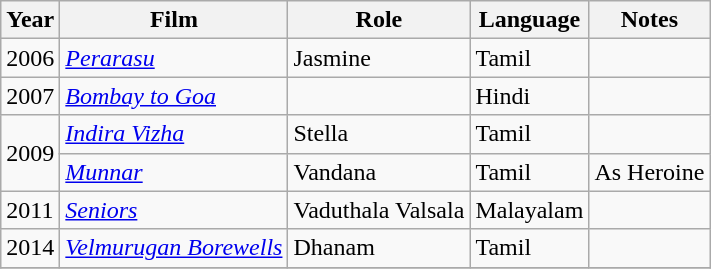<table class="wikitable sortable">
<tr align="center">
<th>Year</th>
<th>Film</th>
<th>Role</th>
<th>Language</th>
<th>Notes</th>
</tr>
<tr>
<td>2006</td>
<td><em><a href='#'>Perarasu</a></em></td>
<td>Jasmine</td>
<td>Tamil</td>
<td></td>
</tr>
<tr>
<td>2007</td>
<td><em><a href='#'>Bombay to Goa</a></em></td>
<td></td>
<td>Hindi</td>
<td></td>
</tr>
<tr>
<td rowspan="2">2009</td>
<td><em><a href='#'>Indira Vizha</a></em></td>
<td>Stella</td>
<td>Tamil</td>
<td></td>
</tr>
<tr>
<td><em><a href='#'>Munnar</a></em></td>
<td>Vandana</td>
<td>Tamil</td>
<td>As Heroine</td>
</tr>
<tr>
<td rowspan="1">2011</td>
<td><em><a href='#'>Seniors</a></em></td>
<td>Vaduthala Valsala</td>
<td>Malayalam</td>
<td></td>
</tr>
<tr>
<td rowspan="1">2014</td>
<td><em><a href='#'>Velmurugan Borewells</a></em></td>
<td>Dhanam</td>
<td>Tamil</td>
<td></td>
</tr>
<tr>
</tr>
</table>
